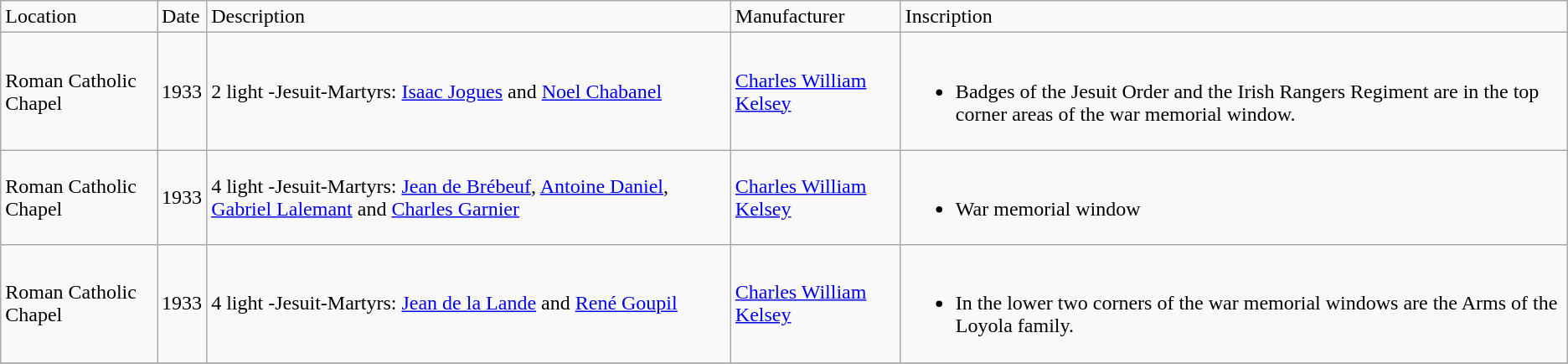<table class="wikitable">
<tr>
<td>Location</td>
<td>Date</td>
<td>Description</td>
<td>Manufacturer</td>
<td>Inscription</td>
</tr>
<tr>
<td>Roman Catholic Chapel</td>
<td>1933</td>
<td>2 light -Jesuit-Martyrs: <a href='#'>Isaac Jogues</a> and <a href='#'>Noel Chabanel</a></td>
<td><a href='#'>Charles William Kelsey</a></td>
<td><br><ul><li>Badges of the Jesuit Order and the Irish Rangers Regiment are in the top corner areas of the war memorial window.</li></ul></td>
</tr>
<tr>
<td>Roman Catholic Chapel</td>
<td>1933</td>
<td>4 light -Jesuit-Martyrs: <a href='#'>Jean de Brébeuf</a>, <a href='#'>Antoine Daniel</a>, <a href='#'>Gabriel Lalemant</a> and <a href='#'>Charles Garnier</a></td>
<td><a href='#'>Charles William Kelsey</a></td>
<td><br><ul><li>War memorial window</li></ul></td>
</tr>
<tr>
<td>Roman Catholic Chapel</td>
<td>1933</td>
<td>4 light -Jesuit-Martyrs: <a href='#'>Jean de la Lande</a> and <a href='#'>René Goupil</a></td>
<td><a href='#'>Charles William Kelsey</a></td>
<td><br><ul><li>In the lower two corners of the war memorial windows are the Arms of the Loyola family.</li></ul></td>
</tr>
<tr>
</tr>
</table>
